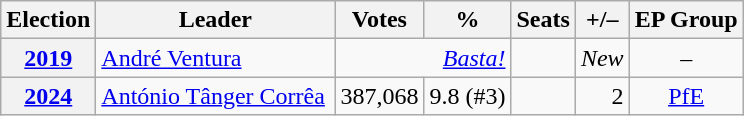<table class="wikitable" style="text-align:right;">
<tr>
<th>Election</th>
<th width="152px">Leader</th>
<th>Votes</th>
<th>%</th>
<th>Seats</th>
<th>+/–</th>
<th>EP Group</th>
</tr>
<tr>
<th><a href='#'>2019</a></th>
<td align=left><a href='#'>André Ventura</a></td>
<td colspan=2><em><a href='#'>Basta!</a></em></td>
<td></td>
<td><em>New</em></td>
<td align=center>–</td>
</tr>
<tr>
<th><a href='#'>2024</a></th>
<td align=left><a href='#'>António Tânger Corrêa</a></td>
<td>387,068</td>
<td>9.8 (#3)</td>
<td></td>
<td>2</td>
<td align=center><a href='#'>PfE</a></td>
</tr>
</table>
